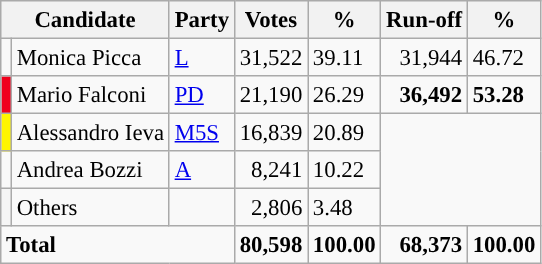<table class="wikitable" style="font-size:95%">
<tr style="background:#efefef;">
<th colspan=2>Candidate</th>
<th>Party</th>
<th>Votes</th>
<th>%</th>
<th>Run-off</th>
<th>%</th>
</tr>
<tr>
<td></td>
<td>Monica Picca</td>
<td><a href='#'>L</a></td>
<td align=right>31,522</td>
<td>39.11</td>
<td align=right>31,944</td>
<td>46.72</td>
</tr>
<tr>
<td bgcolor="#F0001C"></td>
<td>Mario Falconi</td>
<td><a href='#'>PD</a></td>
<td align=right>21,190</td>
<td>26.29</td>
<td align=right><strong>36,492</strong></td>
<td><strong>53.28</strong></td>
</tr>
<tr>
<td bgcolor="#FFF500"></td>
<td>Alessandro Ieva</td>
<td><a href='#'>M5S</a></td>
<td align=right>16,839</td>
<td>20.89</td>
</tr>
<tr>
<td></td>
<td>Andrea Bozzi</td>
<td><a href='#'>A</a></td>
<td align=right>8,241</td>
<td>10.22</td>
</tr>
<tr>
<td bgcolor="#F5F5F5"></td>
<td>Others</td>
<td></td>
<td align=right>2,806</td>
<td>3.48</td>
</tr>
<tr>
<td align="left" colspan=3><strong>Total</strong></td>
<td align="right"><strong>80,598</strong></td>
<td align="right"><strong>100.00</strong></td>
<td align="right"><strong>68,373</strong></td>
<td align="right"><strong>100.00</strong></td>
</tr>
</table>
